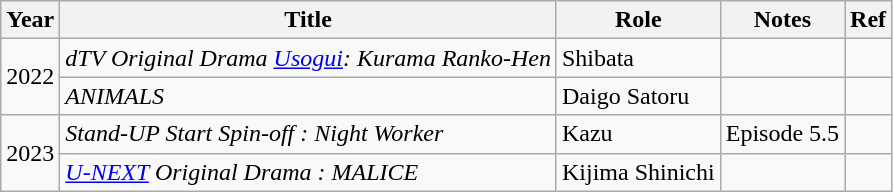<table class="wikitable">
<tr>
<th>Year</th>
<th>Title</th>
<th>Role</th>
<th>Notes</th>
<th>Ref</th>
</tr>
<tr>
<td rowspan="2">2022</td>
<td><em>dTV Original Drama <a href='#'>Usogui</a>: Kurama Ranko-Hen</em></td>
<td>Shibata</td>
<td></td>
<td></td>
</tr>
<tr>
<td><em>ANIMALS</em></td>
<td>Daigo Satoru</td>
<td></td>
<td></td>
</tr>
<tr>
<td rowspan="2">2023</td>
<td><em>Stand-UP Start Spin-off : Night Worker</em></td>
<td>Kazu</td>
<td>Episode 5.5</td>
<td></td>
</tr>
<tr>
<td><em><a href='#'>U-NEXT</a> Original Drama : MALICE</em></td>
<td>Kijima Shinichi</td>
<td></td>
<td></td>
</tr>
</table>
